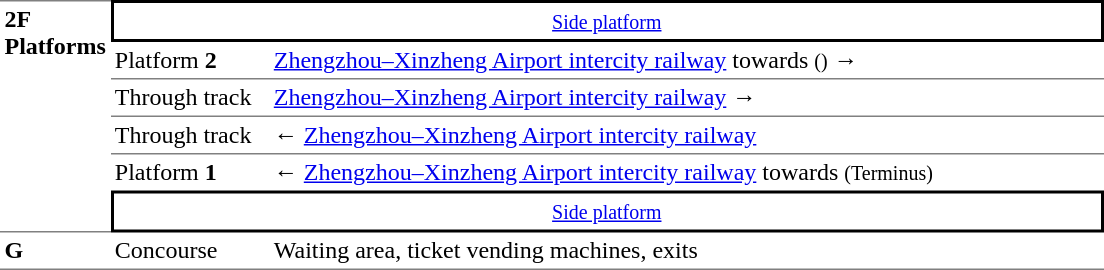<table border=0 cellspacing=0 cellpadding=3>
<tr>
<td style="border-top:solid 1px gray;border-bottom:solid 1px gray;width:50px;vertical-align:top;" rowspan=6><strong>2F<br>Platforms</strong></td>
<td style="border-top:solid 2px black;border-right:solid 2px black;border-left:solid 2px black;border-bottom:solid 2px black;text-align:center;" colspan=2><small><a href='#'>Side platform</a></small></td>
</tr>
<tr>
<td style="border-bottom:solid 1px gray;width:100px;">Platform <strong>2</strong></td>
<td style="border-bottom:solid 1px gray;width:550px;"> <a href='#'>Zhengzhou–Xinzheng Airport intercity railway</a> towards  <small>()</small> →</td>
</tr>
<tr>
<td style="border-bottom:solid 1px gray;">Through track</td>
<td style="border-bottom:solid 1px gray;"> <a href='#'>Zhengzhou–Xinzheng Airport intercity railway</a> →</td>
</tr>
<tr>
<td style="border-bottom:solid 1px gray;">Through track</td>
<td style="border-bottom:solid 1px gray;">← <a href='#'>Zhengzhou–Xinzheng Airport intercity railway</a></td>
</tr>
<tr>
<td>Platform <strong>1</strong></td>
<td>← <a href='#'>Zhengzhou–Xinzheng Airport intercity railway</a> towards <small> (Terminus)</small></td>
</tr>
<tr>
<td style="border-top:solid 2px black;border-right:solid 2px black;border-left:solid 2px black;border-bottom:solid 2px black;text-align:center;" colspan=2><small><a href='#'>Side platform</a></small></td>
</tr>
<tr>
<td style="border-bottom:solid 1px gray;vertical-align:middle;"><strong>G</strong></td>
<td style="border-bottom:solid 1px gray;vertical-align:middle;">Concourse</td>
<td style="border-bottom:solid 1px gray;vertical-align:middle;">Waiting area, ticket vending machines, exits</td>
</tr>
</table>
